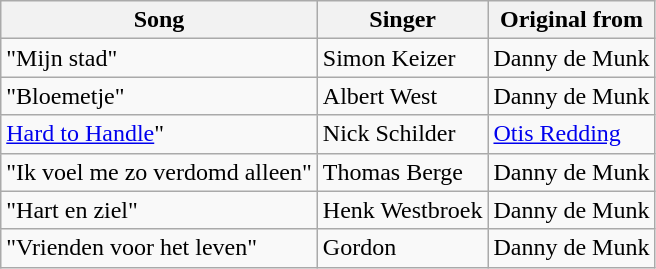<table class="wikitable">
<tr>
<th>Song</th>
<th>Singer</th>
<th>Original from</th>
</tr>
<tr>
<td>"Mijn stad"</td>
<td>Simon Keizer</td>
<td>Danny de Munk</td>
</tr>
<tr>
<td>"Bloemetje"</td>
<td>Albert West</td>
<td>Danny de Munk</td>
</tr>
<tr>
<td><a href='#'>Hard to Handle</a>"</td>
<td>Nick Schilder</td>
<td><a href='#'>Otis Redding</a></td>
</tr>
<tr>
<td>"Ik voel me zo verdomd alleen"</td>
<td>Thomas Berge</td>
<td>Danny de Munk</td>
</tr>
<tr>
<td>"Hart en ziel"</td>
<td>Henk Westbroek</td>
<td>Danny de Munk</td>
</tr>
<tr>
<td>"Vrienden voor het leven"</td>
<td>Gordon</td>
<td>Danny de Munk</td>
</tr>
</table>
